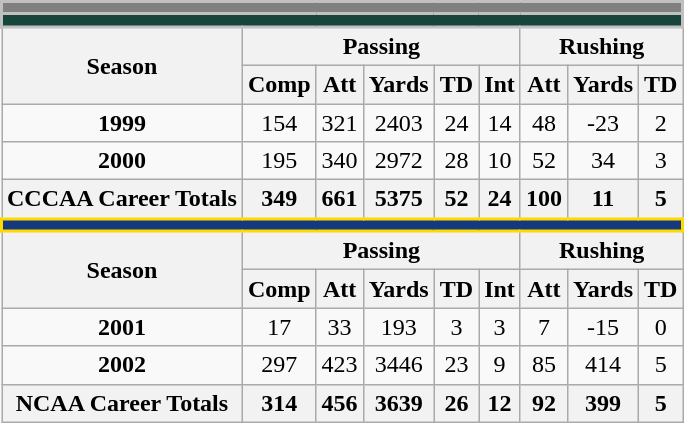<table class=wikitable style="text-align:center;">
<tr>
<td ! colspan="12" style="background:gray; border:2px solid silver; color:white;"></td>
</tr>
<tr>
<td ! colspan="12" style="background:#18453B; border:2px solid silver; color:white;"></td>
</tr>
<tr>
<th rowspan=2>Season</th>
<th colspan=5>Passing</th>
<th colspan=3>Rushing</th>
</tr>
<tr>
<th>Comp</th>
<th>Att</th>
<th>Yards</th>
<th>TD</th>
<th>Int</th>
<th>Att</th>
<th>Yards</th>
<th>TD</th>
</tr>
<tr>
<td><strong>1999</strong></td>
<td>154</td>
<td>321</td>
<td>2403</td>
<td>24</td>
<td>14</td>
<td>48</td>
<td>-23</td>
<td>2</td>
</tr>
<tr>
<td><strong>2000</strong></td>
<td>195</td>
<td>340</td>
<td>2972</td>
<td>28</td>
<td>10</td>
<td>52</td>
<td>34</td>
<td>3</td>
</tr>
<tr>
<th>CCCAA Career Totals</th>
<th>349</th>
<th>661</th>
<th>5375</th>
<th>52</th>
<th>24</th>
<th>100</th>
<th>11</th>
<th>5</th>
</tr>
<tr>
<td ! colspan="12" style="background: #15397F; border: 2px solid #FFDA00; color:white;"></td>
</tr>
<tr>
<th rowspan=2>Season</th>
<th colspan=5>Passing</th>
<th colspan=3>Rushing</th>
</tr>
<tr>
<th>Comp</th>
<th>Att</th>
<th>Yards</th>
<th>TD</th>
<th>Int</th>
<th>Att</th>
<th>Yards</th>
<th>TD</th>
</tr>
<tr>
<td><strong>2001</strong></td>
<td>17</td>
<td>33</td>
<td>193</td>
<td>3</td>
<td>3</td>
<td>7</td>
<td>-15</td>
<td>0</td>
</tr>
<tr>
<td><strong>2002</strong></td>
<td>297</td>
<td>423</td>
<td>3446</td>
<td>23</td>
<td>9</td>
<td>85</td>
<td>414</td>
<td>5</td>
</tr>
<tr>
<th>NCAA Career Totals</th>
<th>314</th>
<th>456</th>
<th>3639</th>
<th>26</th>
<th>12</th>
<th>92</th>
<th>399</th>
<th>5</th>
</tr>
</table>
